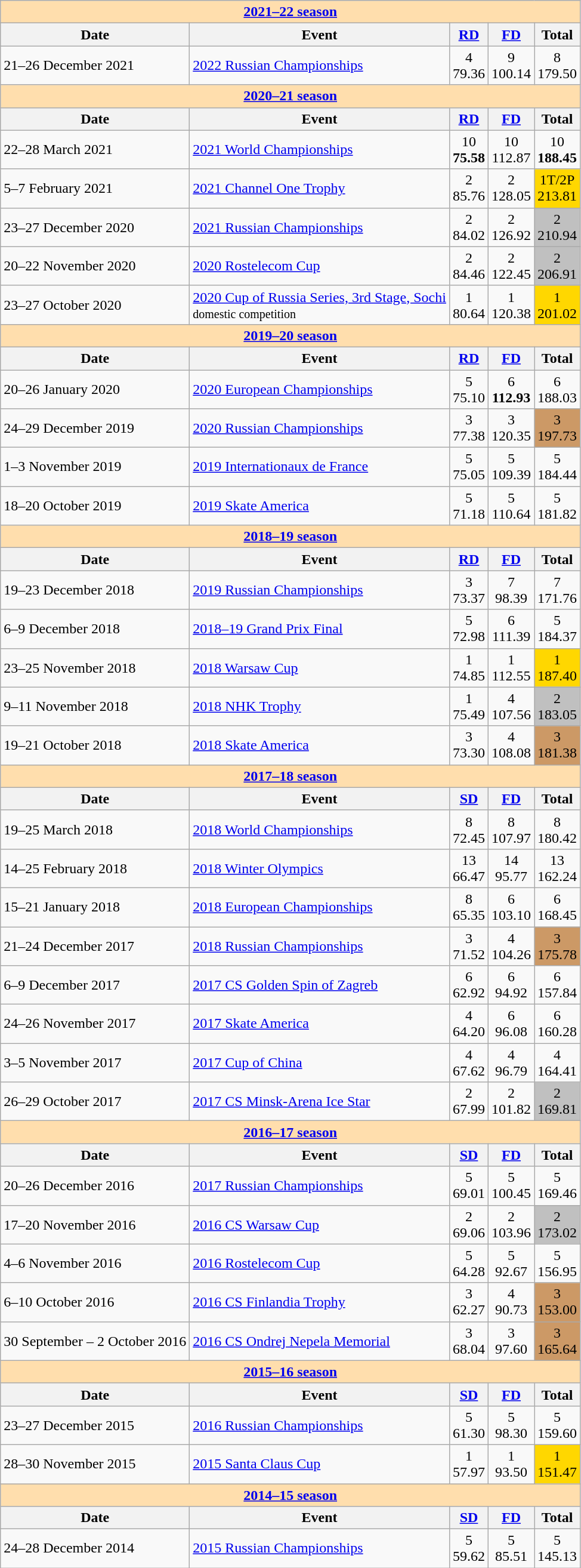<table class="wikitable">
<tr>
<td style="background-color: #ffdead;" colspan=5 align=center><a href='#'><strong>2021–22 season</strong></a></td>
</tr>
<tr>
<th>Date</th>
<th>Event</th>
<th><a href='#'>RD</a></th>
<th><a href='#'>FD</a></th>
<th>Total</th>
</tr>
<tr>
<td>21–26 December 2021</td>
<td><a href='#'>2022 Russian Championships</a></td>
<td align=center>4 <br> 79.36</td>
<td align=center>9 <br> 100.14</td>
<td align=center>8 <br> 179.50</td>
</tr>
<tr>
<td style="background-color: #ffdead;" colspan=5 align=center><a href='#'><strong>2020–21 season</strong></a></td>
</tr>
<tr>
<th>Date</th>
<th>Event</th>
<th><a href='#'>RD</a></th>
<th><a href='#'>FD</a></th>
<th>Total</th>
</tr>
<tr>
<td>22–28 March 2021</td>
<td><a href='#'>2021 World Championships</a></td>
<td align=center>10 <br> <strong>75.58</strong></td>
<td align=center>10 <br> 112.87</td>
<td align=center>10 <br> <strong>188.45</strong></td>
</tr>
<tr>
<td>5–7 February 2021</td>
<td><a href='#'>2021 Channel One Trophy</a></td>
<td align=center>2 <br> 85.76</td>
<td align=center>2 <br> 128.05</td>
<td align=center bgcolor=gold>1T/2P <br> 213.81</td>
</tr>
<tr>
<td>23–27 December 2020</td>
<td><a href='#'>2021 Russian Championships</a></td>
<td align=center>2 <br> 84.02</td>
<td align=center>2 <br> 126.92</td>
<td align=center bgcolor=silver>2 <br> 210.94</td>
</tr>
<tr>
<td>20–22 November 2020</td>
<td><a href='#'>2020 Rostelecom Cup</a></td>
<td align=center>2 <br> 84.46</td>
<td align=center>2 <br> 122.45</td>
<td align=center bgcolor=silver>2 <br> 206.91</td>
</tr>
<tr>
<td>23–27 October 2020</td>
<td><a href='#'>2020 Cup of Russia Series, 3rd Stage, Sochi</a> <br> <small>domestic competition</small></td>
<td align=center>1 <br> 80.64</td>
<td align=center>1 <br> 120.38</td>
<td align=center bgcolor=Gold>1 <br> 201.02</td>
</tr>
<tr>
<td style="background-color: #ffdead;" colspan=5 align=center><a href='#'><strong>2019–20 season</strong></a></td>
</tr>
<tr>
<th>Date</th>
<th>Event</th>
<th><a href='#'>RD</a></th>
<th><a href='#'>FD</a></th>
<th>Total</th>
</tr>
<tr>
<td>20–26 January 2020</td>
<td><a href='#'>2020 European Championships</a></td>
<td align=center>5 <br> 75.10</td>
<td align=center>6 <br> <strong>112.93</strong></td>
<td align=center>6 <br> 188.03</td>
</tr>
<tr>
<td>24–29 December 2019</td>
<td><a href='#'>2020 Russian Championships</a></td>
<td align=center>3 <br> 77.38</td>
<td align=center>3 <br> 120.35</td>
<td align=center bgcolor=cc9966>3 <br> 197.73</td>
</tr>
<tr>
<td>1–3 November 2019</td>
<td><a href='#'>2019 Internationaux de France</a></td>
<td align=center>5 <br> 75.05</td>
<td align=center>5 <br> 109.39</td>
<td align=center>5 <br> 184.44</td>
</tr>
<tr>
<td>18–20 October 2019</td>
<td><a href='#'>2019 Skate America</a></td>
<td align=center>5 <br> 71.18</td>
<td align=center>5 <br> 110.64</td>
<td align=center>5 <br> 181.82</td>
</tr>
<tr>
<td style="background-color: #ffdead;" colspan=5 align=center><a href='#'><strong>2018–19 season</strong></a></td>
</tr>
<tr>
<th>Date</th>
<th>Event</th>
<th><a href='#'>RD</a></th>
<th><a href='#'>FD</a></th>
<th>Total</th>
</tr>
<tr>
<td>19–23 December 2018</td>
<td><a href='#'>2019 Russian Championships</a></td>
<td align=center>3 <br> 73.37</td>
<td align=center>7 <br> 98.39</td>
<td align=center>7 <br> 171.76</td>
</tr>
<tr>
<td>6–9 December 2018</td>
<td><a href='#'>2018–19 Grand Prix Final</a></td>
<td align=center>5 <br> 72.98</td>
<td align=center>6 <br> 111.39</td>
<td align=center>5 <br> 184.37</td>
</tr>
<tr>
<td>23–25 November 2018</td>
<td><a href='#'>2018 Warsaw Cup</a></td>
<td align=center>1 <br> 74.85</td>
<td align=center>1 <br> 112.55</td>
<td align=center bgcolor=gold>1 <br> 187.40</td>
</tr>
<tr>
<td>9–11 November 2018</td>
<td><a href='#'>2018 NHK Trophy</a></td>
<td align=center>1 <br> 75.49</td>
<td align=center>4 <br> 107.56</td>
<td align=center bgcolor=silver>2 <br> 183.05</td>
</tr>
<tr>
<td>19–21 October 2018</td>
<td><a href='#'>2018 Skate America</a></td>
<td align=center>3 <br> 73.30</td>
<td align=center>4 <br> 108.08</td>
<td align=center bgcolor=cc9966>3 <br> 181.38</td>
</tr>
<tr>
<td style="background-color: #ffdead;" colspan=5 align=center><a href='#'><strong>2017–18 season</strong></a></td>
</tr>
<tr>
<th>Date</th>
<th>Event</th>
<th><a href='#'>SD</a></th>
<th><a href='#'>FD</a></th>
<th>Total</th>
</tr>
<tr>
<td>19–25 March 2018</td>
<td><a href='#'>2018 World Championships</a></td>
<td align=center>8 <br> 72.45</td>
<td align=center>8 <br> 107.97</td>
<td align=center>8 <br> 180.42</td>
</tr>
<tr>
<td>14–25 February 2018</td>
<td><a href='#'>2018 Winter Olympics</a></td>
<td align=center>13 <br> 66.47</td>
<td align=center>14 <br> 95.77</td>
<td align=center>13 <br> 162.24</td>
</tr>
<tr>
<td>15–21 January 2018</td>
<td><a href='#'>2018 European Championships</a></td>
<td align=center>8 <br> 65.35</td>
<td align=center>6 <br> 103.10</td>
<td align=center>6 <br> 168.45</td>
</tr>
<tr>
<td>21–24 December 2017</td>
<td><a href='#'>2018 Russian Championships</a></td>
<td align=center>3 <br> 71.52</td>
<td align=center>4 <br> 104.26</td>
<td align=center bgcolor=cc9966>3 <br> 175.78</td>
</tr>
<tr>
<td>6–9 December 2017</td>
<td><a href='#'>2017 CS Golden Spin of Zagreb</a></td>
<td align=center>6 <br> 62.92</td>
<td align=center>6 <br> 94.92</td>
<td align=center>6 <br> 157.84</td>
</tr>
<tr>
<td>24–26 November 2017</td>
<td><a href='#'>2017 Skate America</a></td>
<td align=center>4 <br> 64.20</td>
<td align=center>6 <br> 96.08</td>
<td align=center>6 <br> 160.28</td>
</tr>
<tr>
<td>3–5 November 2017</td>
<td><a href='#'>2017 Cup of China</a></td>
<td align=center>4 <br> 67.62</td>
<td align=center>4 <br> 96.79</td>
<td align=center>4 <br> 164.41</td>
</tr>
<tr>
<td>26–29 October 2017</td>
<td><a href='#'>2017 CS Minsk-Arena Ice Star</a></td>
<td align=center>2 <br> 67.99</td>
<td align=center>2 <br> 101.82</td>
<td align=center bgcolor=silver>2 <br> 169.81</td>
</tr>
<tr>
<td style="background-color: #ffdead;" colspan=5 align=center><a href='#'><strong>2016–17 season</strong></a></td>
</tr>
<tr>
<th>Date</th>
<th>Event</th>
<th><a href='#'>SD</a></th>
<th><a href='#'>FD</a></th>
<th>Total</th>
</tr>
<tr>
<td>20–26 December 2016</td>
<td><a href='#'>2017 Russian Championships</a></td>
<td align=center>5 <br> 69.01</td>
<td align=center>5 <br> 100.45</td>
<td align=center>5 <br> 169.46</td>
</tr>
<tr>
<td>17–20 November 2016</td>
<td><a href='#'>2016 CS Warsaw Cup</a></td>
<td align=center>2 <br> 69.06</td>
<td align=center>2 <br> 103.96</td>
<td align=center bgcolor=silver>2 <br> 173.02</td>
</tr>
<tr>
<td>4–6 November 2016</td>
<td><a href='#'>2016 Rostelecom Cup</a></td>
<td align=center>5 <br> 64.28</td>
<td align=center>5 <br> 92.67</td>
<td align=center>5 <br> 156.95</td>
</tr>
<tr>
<td>6–10 October 2016</td>
<td><a href='#'>2016 CS Finlandia Trophy</a></td>
<td align=center>3 <br> 62.27</td>
<td align=center>4 <br> 90.73</td>
<td align=center bgcolor=cc9966>3 <br> 153.00</td>
</tr>
<tr>
<td>30 September – 2 October 2016</td>
<td><a href='#'>2016 CS Ondrej Nepela Memorial</a></td>
<td align=center>3 <br> 68.04</td>
<td align=center>3 <br> 97.60</td>
<td align=center bgcolor=cc9966>3 <br> 165.64</td>
</tr>
<tr>
<td style="background-color: #ffdead;" colspan=5 align=center><a href='#'><strong>2015–16 season</strong></a></td>
</tr>
<tr>
<th>Date</th>
<th>Event</th>
<th><a href='#'>SD</a></th>
<th><a href='#'>FD</a></th>
<th>Total</th>
</tr>
<tr>
<td>23–27 December 2015</td>
<td><a href='#'>2016 Russian Championships</a></td>
<td align=center>5 <br> 61.30</td>
<td align=center>5 <br> 98.30</td>
<td align=center>5 <br> 159.60</td>
</tr>
<tr>
<td>28–30 November 2015</td>
<td><a href='#'>2015 Santa Claus Cup</a></td>
<td align=center>1 <br> 57.97</td>
<td align=center>1 <br> 93.50</td>
<td align=center bgcolor=gold>1 <br> 151.47</td>
</tr>
<tr>
<td style="background-color: #ffdead;" colspan=5 align=center><a href='#'><strong>2014–15 season</strong></a></td>
</tr>
<tr>
<th>Date</th>
<th>Event</th>
<th><a href='#'>SD</a></th>
<th><a href='#'>FD</a></th>
<th>Total</th>
</tr>
<tr>
<td>24–28 December 2014</td>
<td><a href='#'>2015 Russian Championships</a></td>
<td align=center>5 <br> 59.62</td>
<td align=center>5 <br> 85.51</td>
<td align=center>5 <br> 145.13</td>
</tr>
</table>
